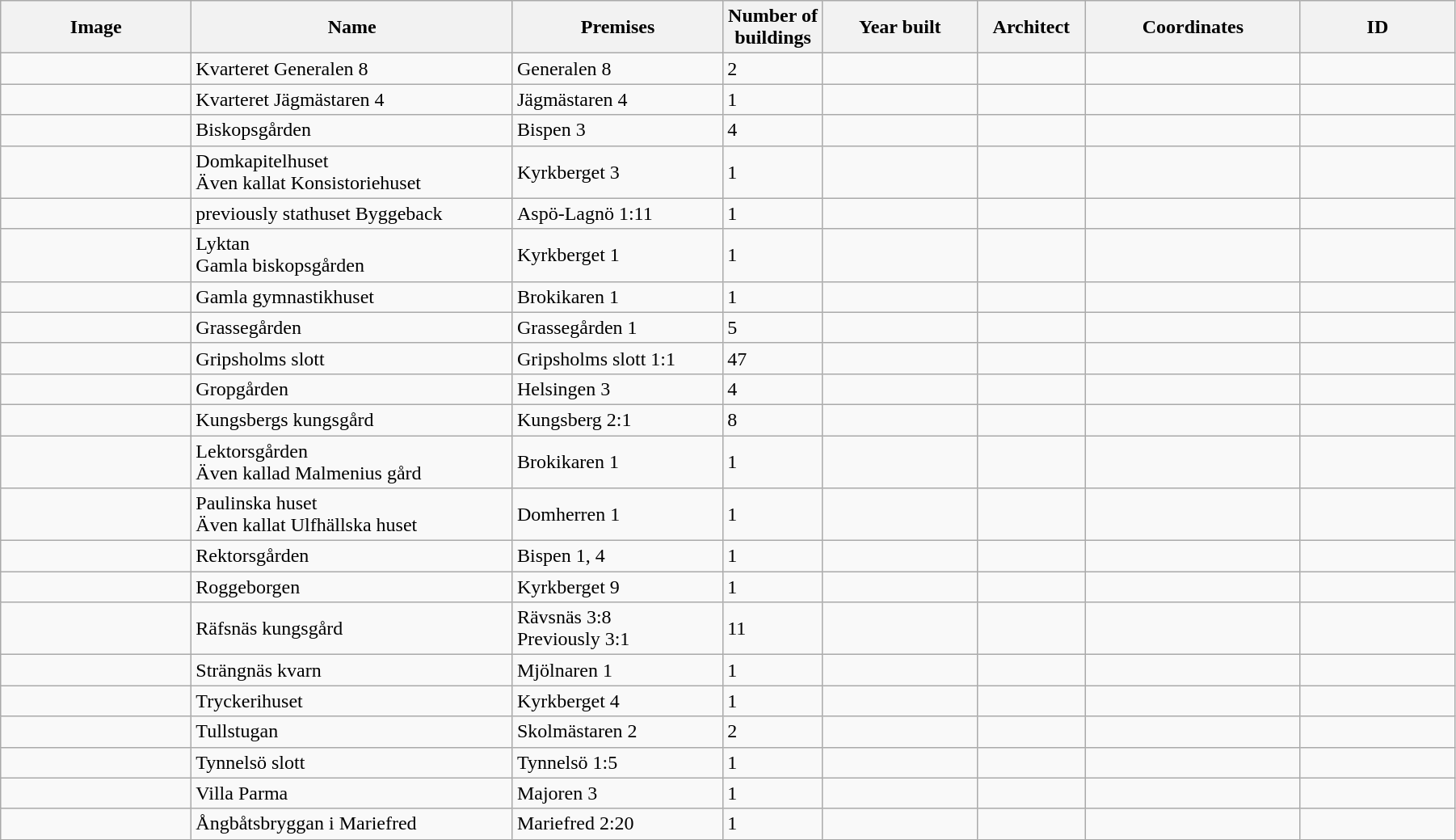<table class="wikitable" width="95%">
<tr>
<th width="150">Image</th>
<th>Name</th>
<th>Premises</th>
<th width="75">Number of<br>buildings</th>
<th width="120">Year built</th>
<th>Architect</th>
<th width="170">Coordinates</th>
<th width="120">ID</th>
</tr>
<tr>
<td></td>
<td>Kvarteret Generalen 8</td>
<td>Generalen 8</td>
<td>2</td>
<td></td>
<td></td>
<td></td>
<td></td>
</tr>
<tr>
<td></td>
<td>Kvarteret Jägmästaren 4</td>
<td>Jägmästaren 4</td>
<td>1</td>
<td></td>
<td></td>
<td></td>
<td></td>
</tr>
<tr>
<td></td>
<td Biskopsgården, Strängnäs>Biskopsgården</td>
<td>Bispen 3</td>
<td>4</td>
<td></td>
<td></td>
<td></td>
<td></td>
</tr>
<tr>
<td></td>
<td>Domkapitelhuset<br>Även kallat Konsistoriehuset</td>
<td>Kyrkberget 3</td>
<td>1</td>
<td></td>
<td></td>
<td></td>
<td></td>
</tr>
<tr>
<td></td>
<td>previously stathuset Byggeback</td>
<td>Aspö-Lagnö 1:11</td>
<td>1</td>
<td></td>
<td></td>
<td></td>
<td></td>
</tr>
<tr>
<td></td>
<td Lyktan, Strängnäs>Lyktan<br>Gamla biskopsgården</td>
<td>Kyrkberget 1</td>
<td>1</td>
<td></td>
<td></td>
<td></td>
<td></td>
</tr>
<tr>
<td></td>
<td Gamla gymnastikhuset, Strängnäs>Gamla gymnastikhuset</td>
<td>Brokikaren 1</td>
<td>1</td>
<td></td>
<td></td>
<td></td>
<td></td>
</tr>
<tr>
<td></td>
<td Grassagården>Grassegården</td>
<td>Grassegården 1</td>
<td>5</td>
<td></td>
<td></td>
<td></td>
<td></td>
</tr>
<tr>
<td></td>
<td>Gripsholms slott</td>
<td>Gripsholms slott 1:1</td>
<td>47</td>
<td></td>
<td></td>
<td></td>
<td></td>
</tr>
<tr>
<td></td>
<td>Gropgården</td>
<td>Helsingen 3</td>
<td>4</td>
<td></td>
<td></td>
<td></td>
<td></td>
</tr>
<tr>
<td></td>
<td>Kungsbergs kungsgård</td>
<td>Kungsberg 2:1</td>
<td>8</td>
<td></td>
<td></td>
<td></td>
<td></td>
</tr>
<tr>
<td></td>
<td>Lektorsgården<br>Även kallad Malmenius gård</td>
<td>Brokikaren 1</td>
<td>1</td>
<td></td>
<td></td>
<td></td>
<td></td>
</tr>
<tr>
<td></td>
<td>Paulinska huset<br>Även kallat Ulfhällska huset</td>
<td>Domherren 1</td>
<td>1</td>
<td></td>
<td></td>
<td></td>
<td></td>
</tr>
<tr>
<td></td>
<td Rektorsgården, Strängnäs>Rektorsgården</td>
<td>Bispen 1, 4</td>
<td>1</td>
<td></td>
<td></td>
<td></td>
<td></td>
</tr>
<tr>
<td></td>
<td>Roggeborgen</td>
<td>Kyrkberget 9</td>
<td>1</td>
<td></td>
<td></td>
<td></td>
<td></td>
</tr>
<tr>
<td></td>
<td>Räfsnäs kungsgård</td>
<td>Rävsnäs 3:8<br>Previously 3:1</td>
<td>11</td>
<td></td>
<td></td>
<td></td>
<td></td>
</tr>
<tr>
<td></td>
<td>Strängnäs kvarn</td>
<td>Mjölnaren 1</td>
<td>1</td>
<td></td>
<td></td>
<td></td>
<td></td>
</tr>
<tr>
<td></td>
<td Tryckerihuset, Strängnäs>Tryckerihuset</td>
<td>Kyrkberget 4</td>
<td>1</td>
<td></td>
<td></td>
<td></td>
<td></td>
</tr>
<tr>
<td></td>
<td Tullstugan, Strängnäs>Tullstugan</td>
<td>Skolmästaren 2</td>
<td>2</td>
<td></td>
<td></td>
<td></td>
<td></td>
</tr>
<tr>
<td></td>
<td Tynnelsö>Tynnelsö slott</td>
<td>Tynnelsö 1:5</td>
<td>1</td>
<td></td>
<td></td>
<td></td>
<td></td>
</tr>
<tr>
<td></td>
<td>Villa Parma</td>
<td>Majoren 3</td>
<td>1</td>
<td></td>
<td></td>
<td></td>
<td></td>
</tr>
<tr>
<td></td>
<td>Ångbåtsbryggan i Mariefred</td>
<td>Mariefred 2:20</td>
<td>1</td>
<td></td>
<td></td>
<td></td>
<td></td>
</tr>
</table>
